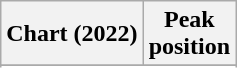<table class="wikitable sortable plainrowheaders" style="text-align:center">
<tr>
<th scope="col">Chart (2022)</th>
<th scope="col">Peak<br>position</th>
</tr>
<tr>
</tr>
<tr>
</tr>
</table>
